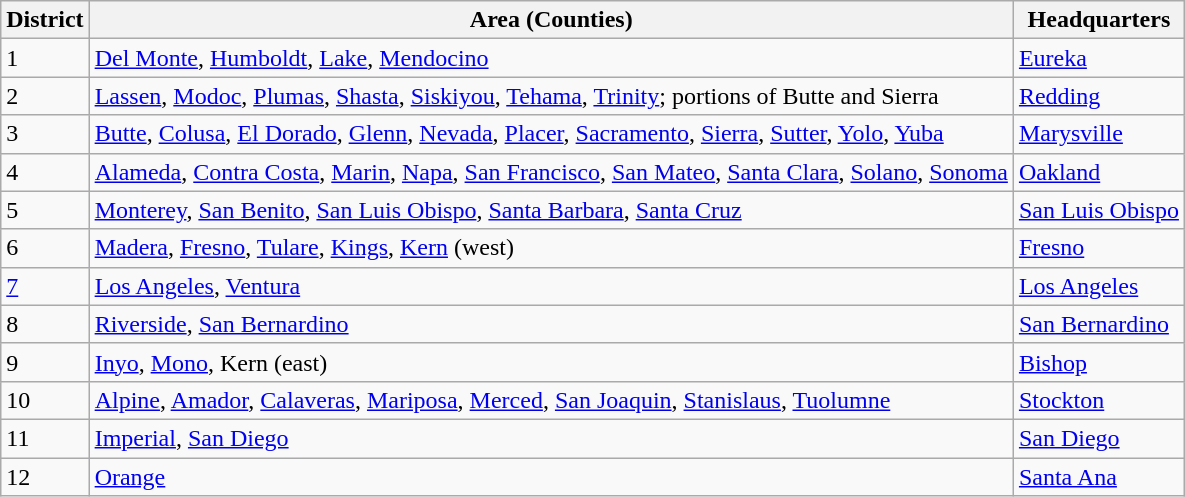<table class="wikitable sortable">
<tr>
<th>District</th>
<th>Area (Counties)</th>
<th>Headquarters</th>
</tr>
<tr>
<td>1</td>
<td><a href='#'>Del Monte</a>, <a href='#'>Humboldt</a>, <a href='#'>Lake</a>, <a href='#'>Mendocino</a></td>
<td><a href='#'>Eureka</a></td>
</tr>
<tr>
<td>2</td>
<td><a href='#'>Lassen</a>, <a href='#'>Modoc</a>, <a href='#'>Plumas</a>, <a href='#'>Shasta</a>, <a href='#'>Siskiyou</a>, <a href='#'>Tehama</a>, <a href='#'>Trinity</a>; portions of Butte and Sierra</td>
<td><a href='#'>Redding</a></td>
</tr>
<tr>
<td>3</td>
<td><a href='#'>Butte</a>, <a href='#'>Colusa</a>, <a href='#'>El Dorado</a>, <a href='#'>Glenn</a>, <a href='#'>Nevada</a>, <a href='#'>Placer</a>, <a href='#'>Sacramento</a>, <a href='#'>Sierra</a>, <a href='#'>Sutter</a>, <a href='#'>Yolo</a>, <a href='#'>Yuba</a></td>
<td><a href='#'>Marysville</a></td>
</tr>
<tr>
<td>4</td>
<td><a href='#'>Alameda</a>, <a href='#'>Contra Costa</a>, <a href='#'>Marin</a>, <a href='#'>Napa</a>, <a href='#'>San Francisco</a>, <a href='#'>San Mateo</a>, <a href='#'>Santa Clara</a>, <a href='#'>Solano</a>, <a href='#'>Sonoma</a></td>
<td><a href='#'>Oakland</a></td>
</tr>
<tr>
<td>5</td>
<td><a href='#'>Monterey</a>, <a href='#'>San Benito</a>, <a href='#'>San Luis Obispo</a>, <a href='#'>Santa Barbara</a>, <a href='#'>Santa Cruz</a></td>
<td><a href='#'>San Luis Obispo</a></td>
</tr>
<tr>
<td>6</td>
<td><a href='#'>Madera</a>, <a href='#'>Fresno</a>, <a href='#'>Tulare</a>, <a href='#'>Kings</a>, <a href='#'>Kern</a> (west)</td>
<td><a href='#'>Fresno</a></td>
</tr>
<tr>
<td><a href='#'>7</a></td>
<td><a href='#'>Los Angeles</a>, <a href='#'>Ventura</a></td>
<td><a href='#'>Los Angeles</a></td>
</tr>
<tr>
<td>8</td>
<td><a href='#'>Riverside</a>, <a href='#'>San Bernardino</a></td>
<td><a href='#'>San Bernardino</a></td>
</tr>
<tr>
<td>9</td>
<td><a href='#'>Inyo</a>, <a href='#'>Mono</a>, Kern (east)</td>
<td><a href='#'>Bishop</a></td>
</tr>
<tr>
<td>10</td>
<td><a href='#'>Alpine</a>, <a href='#'>Amador</a>, <a href='#'>Calaveras</a>, <a href='#'>Mariposa</a>, <a href='#'>Merced</a>, <a href='#'>San Joaquin</a>, <a href='#'>Stanislaus</a>, <a href='#'>Tuolumne</a></td>
<td><a href='#'>Stockton</a></td>
</tr>
<tr>
<td>11</td>
<td><a href='#'>Imperial</a>, <a href='#'>San Diego</a></td>
<td><a href='#'>San Diego</a></td>
</tr>
<tr>
<td>12</td>
<td><a href='#'>Orange</a></td>
<td><a href='#'>Santa Ana</a></td>
</tr>
</table>
